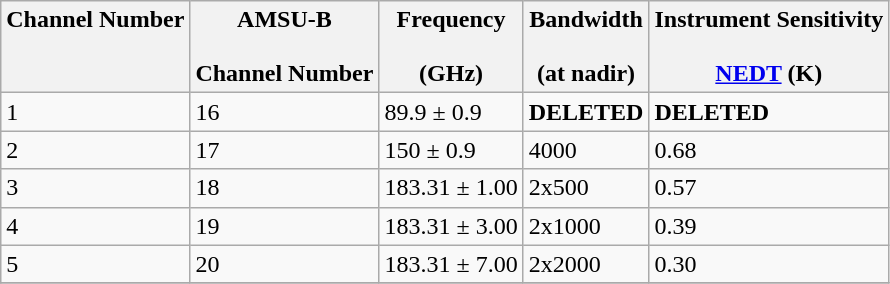<table class="wikitable">
<tr>
<th valign="top">Channel Number</th>
<th valign="top">AMSU-B<br><br>Channel Number</th>
<th valign="top">Frequency<br><br>(GHz)<br></th>
<th valign="top">Bandwidth<br><br>(at nadir)<br></th>
<th valign="top">Instrument Sensitivity <br><br><a href='#'>NEDT</a> (K)<br></th>
</tr>
<tr>
<td>1</td>
<td>16</td>
<td>89.9 ± 0.9</td>
<td><strong>DELETED</strong></td>
<td><strong>DELETED</strong></td>
</tr>
<tr>
<td>2</td>
<td>17</td>
<td>150 ± 0.9</td>
<td>4000</td>
<td>0.68</td>
</tr>
<tr>
<td>3</td>
<td>18</td>
<td>183.31 ± 1.00</td>
<td>2x500</td>
<td>0.57</td>
</tr>
<tr>
<td>4</td>
<td>19</td>
<td>183.31 ± 3.00</td>
<td>2x1000</td>
<td>0.39</td>
</tr>
<tr>
<td>5</td>
<td>20</td>
<td>183.31 ± 7.00</td>
<td>2x2000</td>
<td>0.30</td>
</tr>
<tr>
</tr>
</table>
